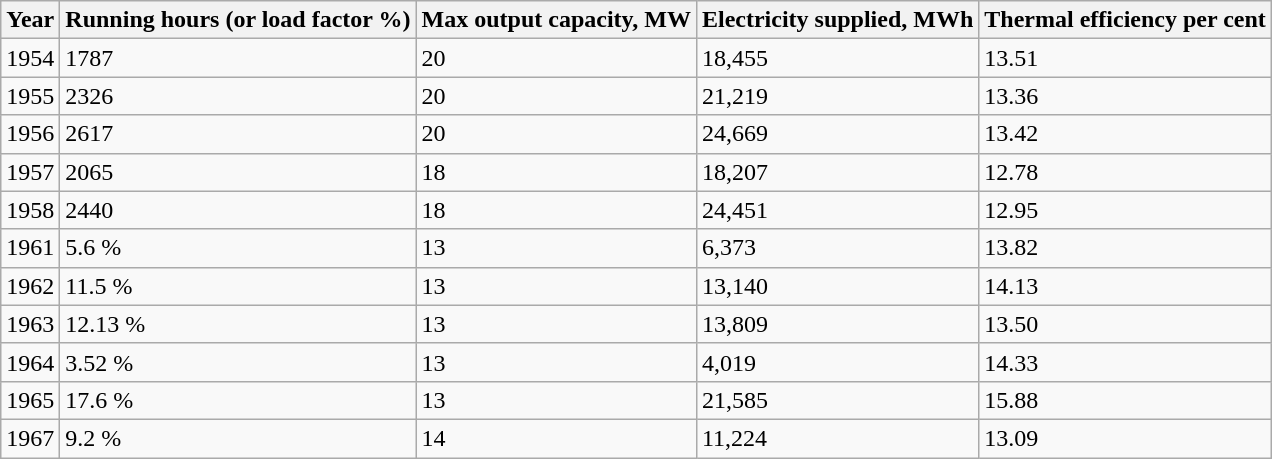<table class="wikitable">
<tr>
<th>Year</th>
<th>Running hours (or load factor %)</th>
<th>Max output capacity, MW</th>
<th>Electricity supplied, MWh</th>
<th>Thermal efficiency per cent</th>
</tr>
<tr>
<td>1954</td>
<td>1787</td>
<td>20</td>
<td>18,455</td>
<td>13.51</td>
</tr>
<tr>
<td>1955</td>
<td>2326</td>
<td>20</td>
<td>21,219</td>
<td>13.36</td>
</tr>
<tr>
<td>1956</td>
<td>2617</td>
<td>20</td>
<td>24,669</td>
<td>13.42</td>
</tr>
<tr>
<td>1957</td>
<td>2065</td>
<td>18</td>
<td>18,207</td>
<td>12.78</td>
</tr>
<tr>
<td>1958</td>
<td>2440</td>
<td>18</td>
<td>24,451</td>
<td>12.95</td>
</tr>
<tr>
<td>1961</td>
<td>5.6 %</td>
<td>13</td>
<td>6,373</td>
<td>13.82</td>
</tr>
<tr>
<td>1962</td>
<td>11.5 %</td>
<td>13</td>
<td>13,140</td>
<td>14.13</td>
</tr>
<tr>
<td>1963</td>
<td>12.13 %</td>
<td>13</td>
<td>13,809</td>
<td>13.50</td>
</tr>
<tr>
<td>1964</td>
<td>3.52 %</td>
<td>13</td>
<td>4,019</td>
<td>14.33</td>
</tr>
<tr>
<td>1965</td>
<td>17.6 %</td>
<td>13</td>
<td>21,585</td>
<td>15.88</td>
</tr>
<tr>
<td>1967</td>
<td>9.2 %</td>
<td>14</td>
<td>11,224</td>
<td>13.09</td>
</tr>
</table>
